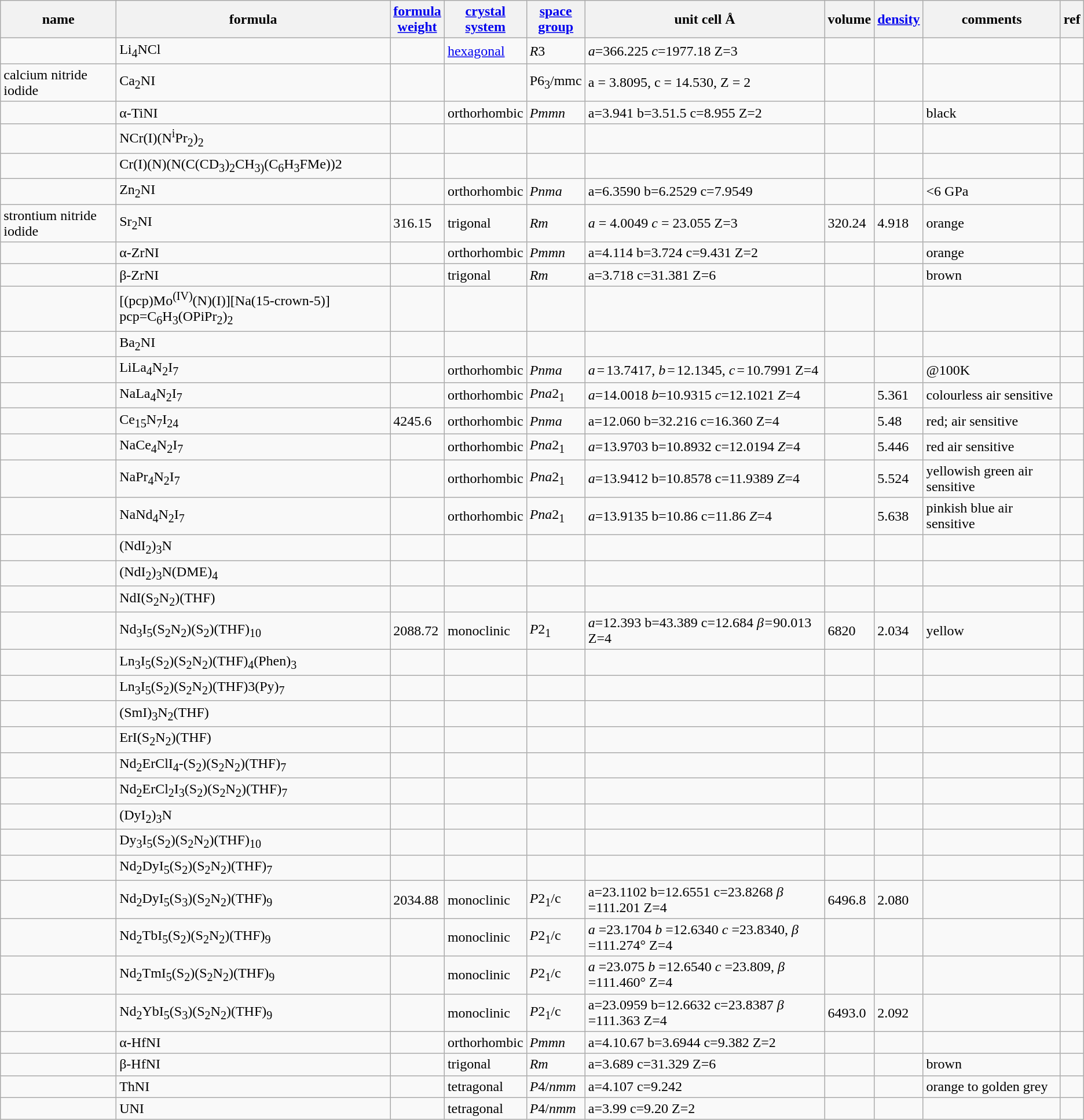<table class="wikitable">
<tr>
<th>name</th>
<th>formula</th>
<th><a href='#'>formula<br>weight</a></th>
<th><a href='#'>crystal<br>system</a></th>
<th><a href='#'>space<br>group</a></th>
<th>unit cell Å</th>
<th>volume</th>
<th><a href='#'>density</a></th>
<th>comments</th>
<th>ref</th>
</tr>
<tr>
<td></td>
<td>Li<sub>4</sub>NCl</td>
<td></td>
<td><a href='#'>hexagonal</a></td>
<td><em>R</em>3</td>
<td><em>a</em>=366.225 <em>c</em>=1977.18 Z=3</td>
<td></td>
<td></td>
<td></td>
<td></td>
</tr>
<tr>
<td>calcium nitride iodide</td>
<td>Ca<sub>2</sub>NI</td>
<td></td>
<td></td>
<td>P6<sub>3</sub>/mmc</td>
<td>a = 3.8095, c = 14.530, Z = 2</td>
<td></td>
<td></td>
<td></td>
<td></td>
</tr>
<tr>
<td></td>
<td>α-TiNI</td>
<td></td>
<td>orthorhombic</td>
<td><em>Pmmn</em></td>
<td>a=3.941 b=3.51.5 c=8.955 Z=2</td>
<td></td>
<td></td>
<td>black</td>
<td></td>
</tr>
<tr>
<td></td>
<td>NCr(I)(N<sup>i</sup>Pr<sub>2</sub>)<sub>2</sub></td>
<td></td>
<td></td>
<td></td>
<td></td>
<td></td>
<td></td>
<td></td>
<td></td>
</tr>
<tr>
<td></td>
<td>Cr(I)(N)(N(C(CD<sub>3</sub>)<sub>2</sub>CH<sub>3)</sub>(C<sub>6</sub>H<sub>3</sub>FMe))2</td>
<td></td>
<td></td>
<td></td>
<td></td>
<td></td>
<td></td>
<td></td>
<td></td>
</tr>
<tr>
<td></td>
<td>Zn<sub>2</sub>NI</td>
<td></td>
<td>orthorhombic</td>
<td><em>Pnma</em></td>
<td>a=6.3590 b=6.2529 c=7.9549</td>
<td></td>
<td></td>
<td><6 GPa</td>
<td></td>
</tr>
<tr>
<td>strontium nitride iodide</td>
<td>Sr<sub>2</sub>NI</td>
<td>316.15</td>
<td>trigonal</td>
<td><em>R</em><em>m</em></td>
<td><em>a</em> = 4.0049 <em>c</em> = 23.055 Z=3</td>
<td>320.24</td>
<td>4.918</td>
<td>orange</td>
<td></td>
</tr>
<tr>
<td></td>
<td>α-ZrNI</td>
<td></td>
<td>orthorhombic</td>
<td><em>Pmmn</em></td>
<td>a=4.114 b=3.724 c=9.431 Z=2</td>
<td></td>
<td></td>
<td>orange</td>
<td></td>
</tr>
<tr>
<td></td>
<td>β-ZrNI</td>
<td></td>
<td>trigonal</td>
<td><em>R</em><em>m</em></td>
<td>a=3.718 c=31.381 Z=6</td>
<td></td>
<td></td>
<td>brown</td>
<td></td>
</tr>
<tr>
<td></td>
<td>[(pcp)Mo<sup>(IV)</sup>(N)(I)][Na(15-crown-5)] pcp=C<sub>6</sub>H<sub>3</sub>(OPiPr<sub>2</sub>)<sub>2</sub></td>
<td></td>
<td></td>
<td></td>
<td></td>
<td></td>
<td></td>
<td></td>
<td></td>
</tr>
<tr>
<td></td>
<td>Ba<sub>2</sub>NI</td>
<td></td>
<td></td>
<td></td>
<td></td>
<td></td>
<td></td>
<td></td>
<td></td>
</tr>
<tr>
<td></td>
<td>LiLa<sub>4</sub>N<sub>2</sub>I<sub>7</sub></td>
<td></td>
<td>orthorhombic</td>
<td><em>Pnma</em></td>
<td><em>a</em> = 13.7417, <em>b</em> = 12.1345, <em>c</em> = 10.7991 Z=4</td>
<td></td>
<td></td>
<td>@100K</td>
<td></td>
</tr>
<tr>
<td></td>
<td>NaLa<sub>4</sub>N<sub>2</sub>I<sub>7</sub></td>
<td></td>
<td>orthorhombic</td>
<td><em>Pna</em>2<sub>1</sub></td>
<td><em>a</em>=14.0018 <em>b</em>=10.9315 <em>c</em>=12.1021 <em>Z</em>=4</td>
<td></td>
<td>5.361</td>
<td>colourless air sensitive</td>
<td></td>
</tr>
<tr>
<td></td>
<td>Ce<sub>15</sub>N<sub>7</sub>I<sub>24</sub></td>
<td>4245.6</td>
<td>orthorhombic</td>
<td><em>Pnma</em></td>
<td>a=12.060 b=32.216 c=16.360 Z=4</td>
<td></td>
<td>5.48</td>
<td>red; air sensitive</td>
<td></td>
</tr>
<tr>
<td></td>
<td>NaCe<sub>4</sub>N<sub>2</sub>I<sub>7</sub></td>
<td></td>
<td>orthorhombic</td>
<td><em>Pna</em>2<sub>1</sub></td>
<td><em>a</em>=13.9703 b=10.8932 c=12.0194 <em>Z</em>=4</td>
<td></td>
<td>5.446</td>
<td>red air sensitive</td>
<td></td>
</tr>
<tr>
<td></td>
<td>NaPr<sub>4</sub>N<sub>2</sub>I<sub>7</sub></td>
<td></td>
<td>orthorhombic</td>
<td><em>Pna</em>2<sub>1</sub></td>
<td><em>a</em>=13.9412 b=10.8578 c=11.9389 <em>Z</em>=4</td>
<td></td>
<td>5.524</td>
<td>yellowish green air sensitive</td>
<td></td>
</tr>
<tr>
<td></td>
<td>NaNd<sub>4</sub>N<sub>2</sub>I<sub>7</sub></td>
<td></td>
<td>orthorhombic</td>
<td><em>Pna</em>2<sub>1</sub></td>
<td><em>a</em>=13.9135 b=10.86 c=11.86 <em>Z</em>=4</td>
<td></td>
<td>5.638</td>
<td>pinkish blue air sensitive</td>
<td></td>
</tr>
<tr>
<td></td>
<td>(NdI<sub>2</sub>)<sub>3</sub>N</td>
<td></td>
<td></td>
<td></td>
<td></td>
<td></td>
<td></td>
<td></td>
<td></td>
</tr>
<tr>
<td></td>
<td>(NdI<sub>2</sub>)<sub>3</sub>N(DME)<sub>4</sub></td>
<td></td>
<td></td>
<td></td>
<td></td>
<td></td>
<td></td>
<td></td>
<td></td>
</tr>
<tr>
<td></td>
<td>NdI(S<sub>2</sub>N<sub>2</sub>)(THF)</td>
<td></td>
<td></td>
<td></td>
<td></td>
<td></td>
<td></td>
<td></td>
<td></td>
</tr>
<tr>
<td></td>
<td>Nd<sub>3</sub>I<sub>5</sub>(S<sub>2</sub>N<sub>2</sub>)(S<sub>2</sub>)(THF)<sub>10</sub></td>
<td>2088.72</td>
<td>monoclinic</td>
<td><em>P</em>2<sub>1</sub></td>
<td><em>a</em>=12.393 b=43.389 c=12.684 <em>β=</em>90.013 Z=4</td>
<td>6820</td>
<td>2.034</td>
<td>yellow</td>
<td></td>
</tr>
<tr>
<td></td>
<td>Ln<sub>3</sub>I<sub>5</sub>(S<sub>2</sub>)(S<sub>2</sub>N<sub>2</sub>)(THF)<sub>4</sub>(Phen)<sub>3</sub></td>
<td></td>
<td></td>
<td></td>
<td></td>
<td></td>
<td></td>
<td></td>
<td></td>
</tr>
<tr>
<td></td>
<td>Ln<sub>3</sub>I<sub>5</sub>(S<sub>2</sub>)(S<sub>2</sub>N<sub>2</sub>)(THF)3(Py)<sub>7</sub></td>
<td></td>
<td></td>
<td></td>
<td></td>
<td></td>
<td></td>
<td></td>
<td></td>
</tr>
<tr>
<td></td>
<td>(SmI)<sub>3</sub>N<sub>2</sub>(THF)</td>
<td></td>
<td></td>
<td></td>
<td></td>
<td></td>
<td></td>
<td></td>
<td></td>
</tr>
<tr>
<td></td>
<td>ErI(S<sub>2</sub>N<sub>2</sub>)(THF)</td>
<td></td>
<td></td>
<td></td>
<td></td>
<td></td>
<td></td>
<td></td>
<td></td>
</tr>
<tr>
<td></td>
<td>Nd<sub>2</sub>ErClI<sub>4</sub>-(S<sub>2</sub>)(S<sub>2</sub>N<sub>2</sub>)(THF)<sub>7</sub></td>
<td></td>
<td></td>
<td></td>
<td></td>
<td></td>
<td></td>
<td></td>
<td></td>
</tr>
<tr>
<td></td>
<td>Nd<sub>2</sub>ErCl<sub>2</sub>I<sub>3</sub>(S<sub>2</sub>)(S<sub>2</sub>N<sub>2</sub>)(THF)<sub>7</sub></td>
<td></td>
<td></td>
<td></td>
<td></td>
<td></td>
<td></td>
<td></td>
<td></td>
</tr>
<tr>
<td></td>
<td>(DyI<sub>2</sub>)<sub>3</sub>N</td>
<td></td>
<td></td>
<td></td>
<td></td>
<td></td>
<td></td>
<td></td>
<td></td>
</tr>
<tr>
<td></td>
<td>Dy<sub>3</sub>I<sub>5</sub>(S<sub>2</sub>)(S<sub>2</sub>N<sub>2</sub>)(THF)<sub>10</sub></td>
<td></td>
<td></td>
<td></td>
<td></td>
<td></td>
<td></td>
<td></td>
<td></td>
</tr>
<tr>
<td></td>
<td>Nd<sub>2</sub>DyI<sub>5</sub>(S<sub>2</sub>)(S<sub>2</sub>N<sub>2</sub>)(THF)<sub>7</sub></td>
<td></td>
<td></td>
<td></td>
<td></td>
<td></td>
<td></td>
<td></td>
<td></td>
</tr>
<tr>
<td></td>
<td>Nd<sub>2</sub>DyI<sub>5</sub>(S<sub>3</sub>)(S<sub>2</sub>N<sub>2</sub>)(THF)<sub>9</sub></td>
<td>2034.88</td>
<td>monoclinic</td>
<td><em>P</em>2<sub>1</sub>/c</td>
<td>a=23.1102 b=12.6551 c=23.8268 <em>β</em> =111.201 Z=4</td>
<td>6496.8</td>
<td>2.080</td>
<td></td>
<td></td>
</tr>
<tr>
<td></td>
<td>Nd<sub>2</sub>TbI<sub>5</sub>(S<sub>2</sub>)(S<sub>2</sub>N<sub>2</sub>)(THF)<sub>9</sub></td>
<td></td>
<td>monoclinic</td>
<td><em>P</em>2<sub>1</sub>/c</td>
<td><em>a</em> =23.1704 <em>b</em> =12.6340 <em>c</em> =23.8340, <em>β</em> =111.274° Z=4</td>
<td></td>
<td></td>
<td></td>
<td></td>
</tr>
<tr>
<td></td>
<td>Nd<sub>2</sub>TmI<sub>5</sub>(S<sub>2</sub>)(S<sub>2</sub>N<sub>2</sub>)(THF)<sub>9</sub></td>
<td></td>
<td>monoclinic</td>
<td><em>P</em>2<sub>1</sub>/c</td>
<td><em>a</em> =23.075 <em>b</em> =12.6540 <em>c</em> =23.809, <em>β</em> =111.460° Z=4</td>
<td></td>
<td></td>
<td></td>
<td></td>
</tr>
<tr>
<td></td>
<td>Nd<sub>2</sub>YbI<sub>5</sub>(S<sub>3</sub>)(S<sub>2</sub>N<sub>2</sub>)(THF)<sub>9</sub></td>
<td></td>
<td>monoclinic</td>
<td><em>P</em>2<sub>1</sub>/c</td>
<td>a=23.0959 b=12.6632 c=23.8387 <em>β</em> =111.363 Z=4</td>
<td>6493.0</td>
<td>2.092</td>
<td></td>
<td></td>
</tr>
<tr>
<td></td>
<td>α-HfNI</td>
<td></td>
<td>orthorhombic</td>
<td><em>Pmmn</em></td>
<td>a=4.10.67 b=3.6944 c=9.382 Z=2</td>
<td></td>
<td></td>
<td></td>
<td></td>
</tr>
<tr>
<td></td>
<td>β-HfNI</td>
<td></td>
<td>trigonal</td>
<td><em>R</em><em>m</em></td>
<td>a=3.689 c=31.329 Z=6</td>
<td></td>
<td></td>
<td>brown</td>
<td></td>
</tr>
<tr>
<td></td>
<td>ThNI</td>
<td></td>
<td>tetragonal</td>
<td><em>P</em>4/<em>nmm</em></td>
<td>a=4.107 c=9.242</td>
<td></td>
<td></td>
<td>orange to golden grey</td>
<td></td>
</tr>
<tr>
<td></td>
<td>UNI</td>
<td></td>
<td>tetragonal</td>
<td><em>P</em>4/<em>nmm</em></td>
<td>a=3.99 c=9.20 Z=2</td>
<td></td>
<td></td>
<td></td>
<td></td>
</tr>
</table>
